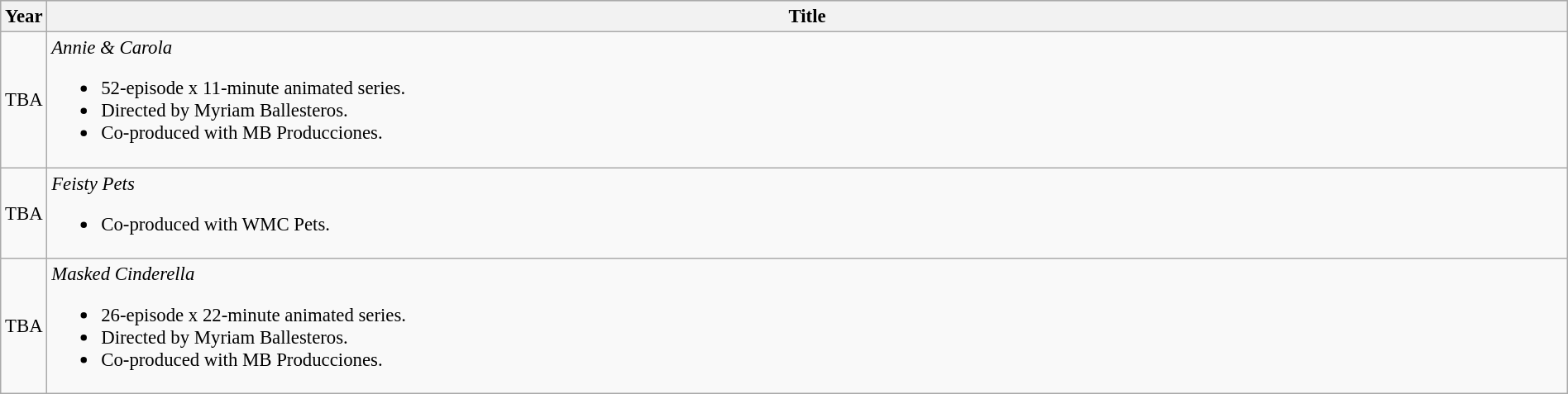<table class="wikitable sortable" style="width:100%; font-size:95%; padding:3px;">
<tr style="background: #ccc; text-align: center">
<th style="width: 27px">Year</th>
<th>Title</th>
</tr>
<tr>
<td>TBA</td>
<td><em>Annie & Carola</em><br><ul><li>52-episode x 11-minute animated series.</li><li>Directed by Myriam Ballesteros.</li><li>Co-produced with MB Producciones.</li></ul></td>
</tr>
<tr>
<td>TBA</td>
<td><em>Feisty Pets</em><br><ul><li>Co-produced with WMC Pets.</li></ul></td>
</tr>
<tr>
<td>TBA</td>
<td><em>Masked Cinderella</em><br><ul><li>26-episode x 22-minute animated series.</li><li>Directed by Myriam Ballesteros.</li><li>Co-produced with MB Producciones.</li></ul></td>
</tr>
</table>
